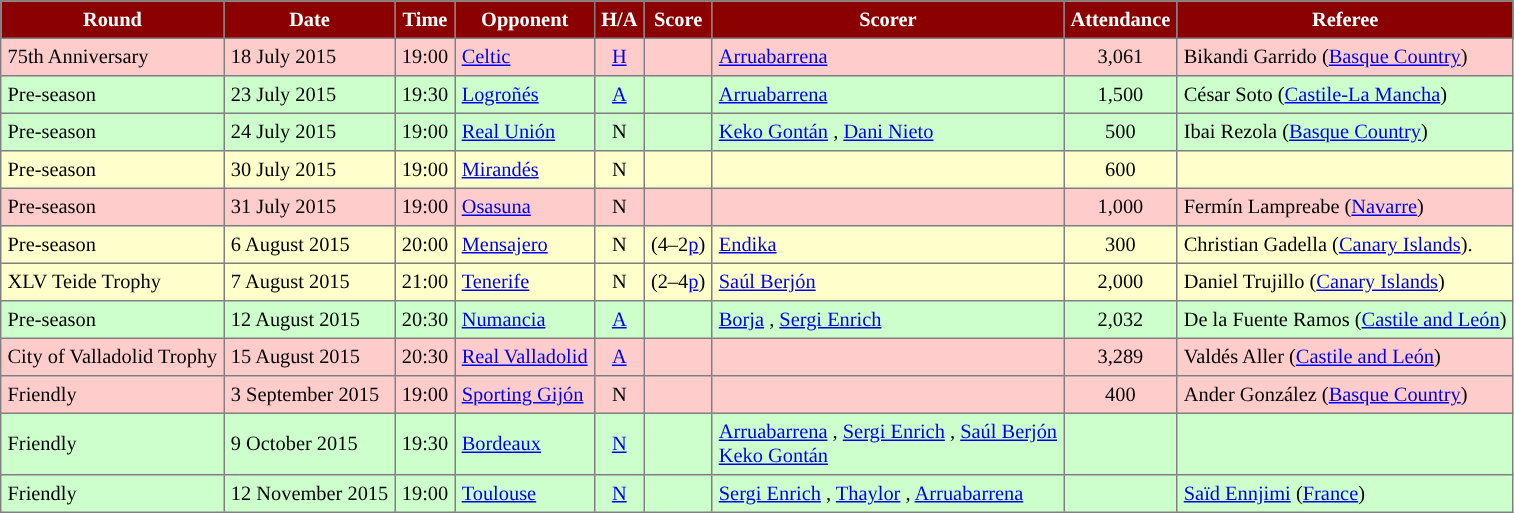<table cellpadding="4" cellspacing="0" border="1" style="text-align: center; font-size: 85%; border: gray solid 1px; border-collapse: collapse;">
<tr style="background:#8B0000; color:white;">
<th>Round</th>
<th>Date</th>
<th>Time</th>
<th>Opponent</th>
<th>H/A</th>
<th>Score</th>
<th>Scorer</th>
<th>Attendance</th>
<th>Referee</th>
</tr>
<tr bgcolor="FFCCCC">
<td align="left">75th Anniversary</td>
<td align="left">18 July 2015</td>
<td>19:00</td>
<td align="left"> <a href='#'>Celtic</a></td>
<td><a href='#'>H</a></td>
<td></td>
<td align="left"><a href='#'>Arruabarrena</a> </td>
<td>3,061</td>
<td align="left">Bikandi Garrido (<a href='#'>Basque Country</a>)</td>
</tr>
<tr bgcolor="#CCFFCC">
<td align="left">Pre-season</td>
<td align="left">23 July 2015</td>
<td>19:30</td>
<td align="left"><a href='#'>Logroñés</a></td>
<td><a href='#'>A</a></td>
<td></td>
<td align="left"><a href='#'>Arruabarrena</a> </td>
<td>1,500</td>
<td align="left">César Soto (<a href='#'>Castile-La Mancha</a>)</td>
</tr>
<tr bgcolor="#CCFFCC">
<td align="left">Pre-season</td>
<td align="left">24 July 2015</td>
<td>19:00</td>
<td align="left"><a href='#'>Real Unión</a></td>
<td>N</td>
<td></td>
<td align="left"><a href='#'>Keko Gontán</a> , <a href='#'>Dani Nieto</a> </td>
<td>500</td>
<td align="left">Ibai Rezola (<a href='#'>Basque Country</a>)</td>
</tr>
<tr bgcolor="#FFFFCC">
<td align="left">Pre-season</td>
<td align="left">30 July 2015</td>
<td>19:00</td>
<td align="left"><a href='#'>Mirandés</a></td>
<td>N</td>
<td></td>
<td align="left"></td>
<td>600</td>
<td align="left"></td>
</tr>
<tr bgcolor="#FFCCCC">
<td align="left">Pre-season</td>
<td align="left">31 July 2015</td>
<td>19:00</td>
<td align="left"><a href='#'>Osasuna</a></td>
<td>N</td>
<td></td>
<td align="left"></td>
<td>1,000</td>
<td align="left">Fermín Lampreabe (<a href='#'>Navarre</a>)</td>
</tr>
<tr bgcolor="#FFFFCC">
<td align="left">Pre-season</td>
<td align="left">6 August 2015</td>
<td>20:00</td>
<td align="left"><a href='#'>Mensajero</a></td>
<td>N</td>
<td> (4–2<a href='#'>p</a>)</td>
<td align="left"><a href='#'>Endika</a> </td>
<td>300</td>
<td align="left">Christian Gadella (<a href='#'>Canary Islands</a>).</td>
</tr>
<tr bgcolor="#FFFFCC">
<td align="left">XLV Teide Trophy</td>
<td align="left">7 August 2015</td>
<td>21:00</td>
<td align="left"><a href='#'>Tenerife</a></td>
<td>N</td>
<td> (2–4<a href='#'>p</a>)</td>
<td align="left"><a href='#'>Saúl Berjón</a> </td>
<td>2,000</td>
<td align="left">Daniel Trujillo (<a href='#'>Canary Islands</a>)</td>
</tr>
<tr bgcolor="#CCFFCC">
<td align="left">Pre-season</td>
<td align="left">12 August 2015</td>
<td>20:30</td>
<td align="left"><a href='#'>Numancia</a></td>
<td><a href='#'>A</a></td>
<td></td>
<td align="left"><a href='#'>Borja</a> , <a href='#'>Sergi Enrich</a> </td>
<td>2,032</td>
<td align="left">De la Fuente Ramos (<a href='#'>Castile and León</a>)</td>
</tr>
<tr bgcolor="#FFCCCC">
<td align="left">City of Valladolid Trophy</td>
<td align="left">15 August 2015</td>
<td>20:30</td>
<td align="left"><a href='#'>Real Valladolid</a></td>
<td><a href='#'>A</a></td>
<td></td>
<td align="left"></td>
<td>3,289</td>
<td align="left">Valdés Aller (<a href='#'>Castile and León</a>)</td>
</tr>
<tr bgcolor="#FFCCCC">
<td align="left">Friendly</td>
<td align="left">3 September 2015</td>
<td>19:00</td>
<td align="left"><a href='#'>Sporting Gijón</a></td>
<td>N</td>
<td></td>
<td align="left"></td>
<td>400</td>
<td align="left">Ander González (<a href='#'>Basque Country</a>)</td>
</tr>
<tr bgcolor="#CCFFCC">
<td align="left">Friendly</td>
<td align="left">9 October 2015</td>
<td>19:30</td>
<td align="left"> <a href='#'>Bordeaux</a></td>
<td><a href='#'>N</a></td>
<td></td>
<td align="left"><a href='#'>Arruabarrena</a> , <a href='#'>Sergi Enrich</a> , <a href='#'>Saúl Berjón</a> <br><a href='#'>Keko Gontán</a> </td>
<td></td>
<td align="left"></td>
</tr>
<tr bgcolor="#CCFFCC">
<td align="left">Friendly</td>
<td align="left">12 November 2015</td>
<td>19:00</td>
<td align="left"> <a href='#'>Toulouse</a></td>
<td><a href='#'>N</a></td>
<td></td>
<td align="left"><a href='#'>Sergi Enrich</a> , <a href='#'>Thaylor</a> , <a href='#'>Arruabarrena</a> </td>
<td></td>
<td align="left"><a href='#'>Saïd Ennjimi</a> (<a href='#'>France</a>)</td>
</tr>
</table>
